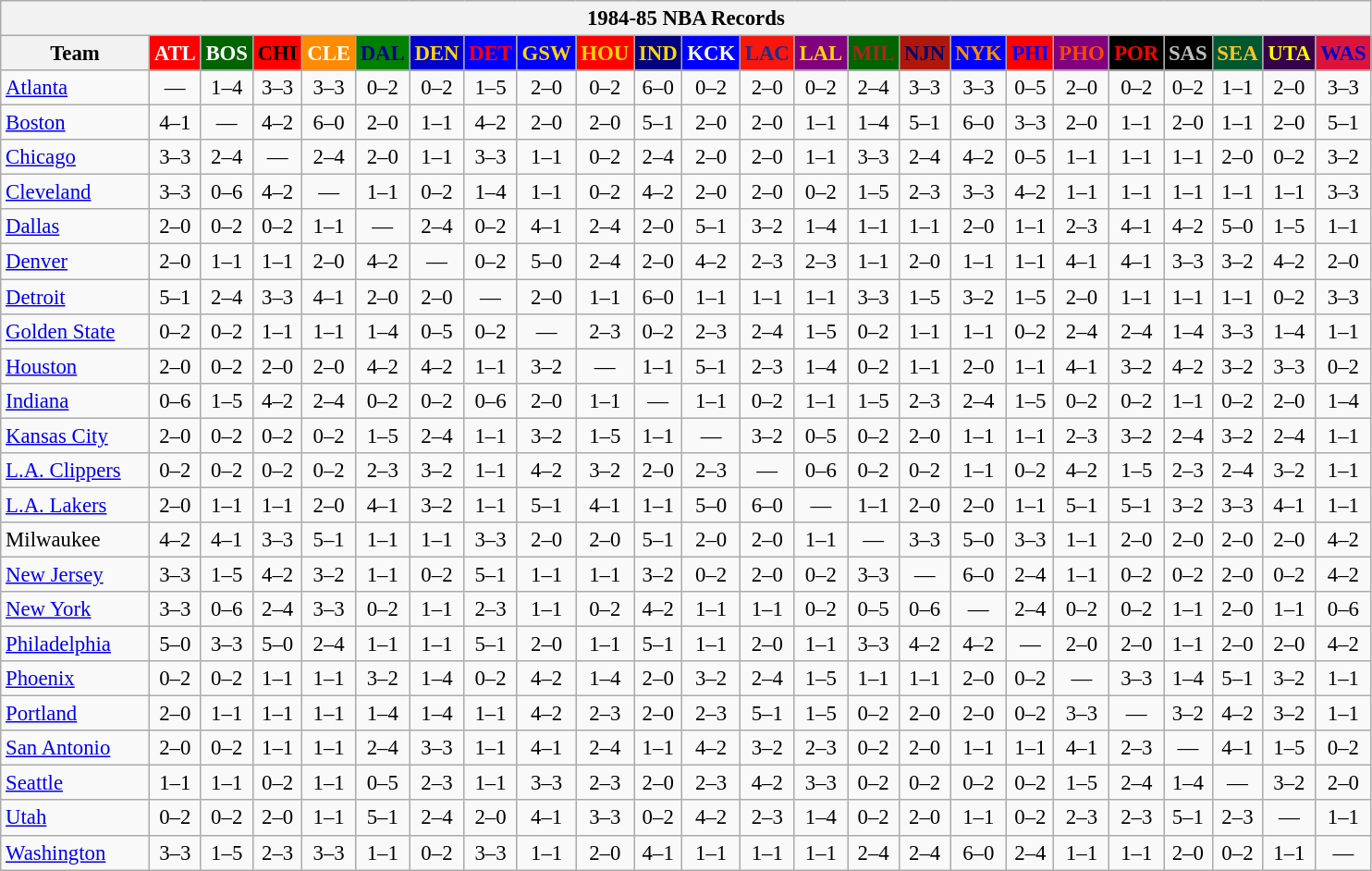<table class="wikitable" style="font-size:95%; text-align:center;">
<tr>
<th colspan=24>1984-85 NBA Records</th>
</tr>
<tr>
<th width=100>Team</th>
<th style="background:#FF0000;color:#FFFFFF;width=35">ATL</th>
<th style="background:#006400;color:#FFFFFF;width=35">BOS</th>
<th style="background:#FF0000;color:#000000;width=35">CHI</th>
<th style="background:#FF8C00;color:#FFFFFF;width=35">CLE</th>
<th style="background:#008000;color:#00008B;width=35">DAL</th>
<th style="background:#0000CD;color:#FFD700;width=35">DEN</th>
<th style="background:#0000FF;color:#FF0000;width=35">DET</th>
<th style="background:#0000FF;color:#FFD700;width=35">GSW</th>
<th style="background:#FF0000;color:#FFD700;width=35">HOU</th>
<th style="background:#000080;color:#FFD700;width=35">IND</th>
<th style="background:#0000FF;color:#FFFFFF;width=35">KCK</th>
<th style="background:#F9160D;color:#1A2E8B;width=35">LAC</th>
<th style="background:#800080;color:#FFD700;width=35">LAL</th>
<th style="background:#006400;color:#B22222;width=35">MIL</th>
<th style="background:#B0170C;color:#00056D;width=35">NJN</th>
<th style="background:#0000FF;color:#FF8C00;width=35">NYK</th>
<th style="background:#FF0000;color:#0000FF;width=35">PHI</th>
<th style="background:#800080;color:#FF4500;width=35">PHO</th>
<th style="background:#000000;color:#FF0000;width=35">POR</th>
<th style="background:#000000;color:#C0C0C0;width=35">SAS</th>
<th style="background:#005831;color:#FFC322;width=35">SEA</th>
<th style="background:#36004A;color:#FFFF00;width=35">UTA</th>
<th style="background:#DC143C;color:#0000CD;width=35">WAS</th>
</tr>
<tr>
<td style="text-align:left;"><a href='#'>Atlanta</a></td>
<td>—</td>
<td>1–4</td>
<td>3–3</td>
<td>3–3</td>
<td>0–2</td>
<td>0–2</td>
<td>1–5</td>
<td>2–0</td>
<td>0–2</td>
<td>6–0</td>
<td>0–2</td>
<td>2–0</td>
<td>0–2</td>
<td>2–4</td>
<td>3–3</td>
<td>3–3</td>
<td>0–5</td>
<td>2–0</td>
<td>0–2</td>
<td>0–2</td>
<td>1–1</td>
<td>2–0</td>
<td>3–3</td>
</tr>
<tr>
<td style="text-align:left;"><a href='#'>Boston</a></td>
<td>4–1</td>
<td>—</td>
<td>4–2</td>
<td>6–0</td>
<td>2–0</td>
<td>1–1</td>
<td>4–2</td>
<td>2–0</td>
<td>2–0</td>
<td>5–1</td>
<td>2–0</td>
<td>2–0</td>
<td>1–1</td>
<td>1–4</td>
<td>5–1</td>
<td>6–0</td>
<td>3–3</td>
<td>2–0</td>
<td>1–1</td>
<td>2–0</td>
<td>1–1</td>
<td>2–0</td>
<td>5–1</td>
</tr>
<tr>
<td style="text-align:left;"><a href='#'>Chicago</a></td>
<td>3–3</td>
<td>2–4</td>
<td>—</td>
<td>2–4</td>
<td>2–0</td>
<td>1–1</td>
<td>3–3</td>
<td>1–1</td>
<td>0–2</td>
<td>2–4</td>
<td>2–0</td>
<td>2–0</td>
<td>1–1</td>
<td>3–3</td>
<td>2–4</td>
<td>4–2</td>
<td>0–5</td>
<td>1–1</td>
<td>1–1</td>
<td>1–1</td>
<td>2–0</td>
<td>0–2</td>
<td>3–2</td>
</tr>
<tr>
<td style="text-align:left;"><a href='#'>Cleveland</a></td>
<td>3–3</td>
<td>0–6</td>
<td>4–2</td>
<td>—</td>
<td>1–1</td>
<td>0–2</td>
<td>1–4</td>
<td>1–1</td>
<td>0–2</td>
<td>4–2</td>
<td>2–0</td>
<td>2–0</td>
<td>0–2</td>
<td>1–5</td>
<td>2–3</td>
<td>3–3</td>
<td>4–2</td>
<td>1–1</td>
<td>1–1</td>
<td>1–1</td>
<td>1–1</td>
<td>1–1</td>
<td>3–3</td>
</tr>
<tr>
<td style="text-align:left;"><a href='#'>Dallas</a></td>
<td>2–0</td>
<td>0–2</td>
<td>0–2</td>
<td>1–1</td>
<td>—</td>
<td>2–4</td>
<td>0–2</td>
<td>4–1</td>
<td>2–4</td>
<td>2–0</td>
<td>5–1</td>
<td>3–2</td>
<td>1–4</td>
<td>1–1</td>
<td>1–1</td>
<td>2–0</td>
<td>1–1</td>
<td>2–3</td>
<td>4–1</td>
<td>4–2</td>
<td>5–0</td>
<td>1–5</td>
<td>1–1</td>
</tr>
<tr>
<td style="text-align:left;"><a href='#'>Denver</a></td>
<td>2–0</td>
<td>1–1</td>
<td>1–1</td>
<td>2–0</td>
<td>4–2</td>
<td>—</td>
<td>0–2</td>
<td>5–0</td>
<td>2–4</td>
<td>2–0</td>
<td>4–2</td>
<td>2–3</td>
<td>2–3</td>
<td>1–1</td>
<td>2–0</td>
<td>1–1</td>
<td>1–1</td>
<td>4–1</td>
<td>4–1</td>
<td>3–3</td>
<td>3–2</td>
<td>4–2</td>
<td>2–0</td>
</tr>
<tr>
<td style="text-align:left;"><a href='#'>Detroit</a></td>
<td>5–1</td>
<td>2–4</td>
<td>3–3</td>
<td>4–1</td>
<td>2–0</td>
<td>2–0</td>
<td>—</td>
<td>2–0</td>
<td>1–1</td>
<td>6–0</td>
<td>1–1</td>
<td>1–1</td>
<td>1–1</td>
<td>3–3</td>
<td>1–5</td>
<td>3–2</td>
<td>1–5</td>
<td>2–0</td>
<td>1–1</td>
<td>1–1</td>
<td>1–1</td>
<td>0–2</td>
<td>3–3</td>
</tr>
<tr>
<td style="text-align:left;"><a href='#'>Golden State</a></td>
<td>0–2</td>
<td>0–2</td>
<td>1–1</td>
<td>1–1</td>
<td>1–4</td>
<td>0–5</td>
<td>0–2</td>
<td>—</td>
<td>2–3</td>
<td>0–2</td>
<td>2–3</td>
<td>2–4</td>
<td>1–5</td>
<td>0–2</td>
<td>1–1</td>
<td>1–1</td>
<td>0–2</td>
<td>2–4</td>
<td>2–4</td>
<td>1–4</td>
<td>3–3</td>
<td>1–4</td>
<td>1–1</td>
</tr>
<tr>
<td style="text-align:left;"><a href='#'>Houston</a></td>
<td>2–0</td>
<td>0–2</td>
<td>2–0</td>
<td>2–0</td>
<td>4–2</td>
<td>4–2</td>
<td>1–1</td>
<td>3–2</td>
<td>—</td>
<td>1–1</td>
<td>5–1</td>
<td>2–3</td>
<td>1–4</td>
<td>0–2</td>
<td>1–1</td>
<td>2–0</td>
<td>1–1</td>
<td>4–1</td>
<td>3–2</td>
<td>4–2</td>
<td>3–2</td>
<td>3–3</td>
<td>0–2</td>
</tr>
<tr>
<td style="text-align:left;"><a href='#'>Indiana</a></td>
<td>0–6</td>
<td>1–5</td>
<td>4–2</td>
<td>2–4</td>
<td>0–2</td>
<td>0–2</td>
<td>0–6</td>
<td>2–0</td>
<td>1–1</td>
<td>—</td>
<td>1–1</td>
<td>0–2</td>
<td>1–1</td>
<td>1–5</td>
<td>2–3</td>
<td>2–4</td>
<td>1–5</td>
<td>0–2</td>
<td>0–2</td>
<td>1–1</td>
<td>0–2</td>
<td>2–0</td>
<td>1–4</td>
</tr>
<tr>
<td style="text-align:left;"><a href='#'>Kansas City</a></td>
<td>2–0</td>
<td>0–2</td>
<td>0–2</td>
<td>0–2</td>
<td>1–5</td>
<td>2–4</td>
<td>1–1</td>
<td>3–2</td>
<td>1–5</td>
<td>1–1</td>
<td>—</td>
<td>3–2</td>
<td>0–5</td>
<td>0–2</td>
<td>2–0</td>
<td>1–1</td>
<td>1–1</td>
<td>2–3</td>
<td>3–2</td>
<td>2–4</td>
<td>3–2</td>
<td>2–4</td>
<td>1–1</td>
</tr>
<tr>
<td style="text-align:left;"><a href='#'>L.A. Clippers</a></td>
<td>0–2</td>
<td>0–2</td>
<td>0–2</td>
<td>0–2</td>
<td>2–3</td>
<td>3–2</td>
<td>1–1</td>
<td>4–2</td>
<td>3–2</td>
<td>2–0</td>
<td>2–3</td>
<td>—</td>
<td>0–6</td>
<td>0–2</td>
<td>0–2</td>
<td>1–1</td>
<td>0–2</td>
<td>4–2</td>
<td>1–5</td>
<td>2–3</td>
<td>2–4</td>
<td>3–2</td>
<td>1–1</td>
</tr>
<tr>
<td style="text-align:left;"><a href='#'>L.A. Lakers</a></td>
<td>2–0</td>
<td>1–1</td>
<td>1–1</td>
<td>2–0</td>
<td>4–1</td>
<td>3–2</td>
<td>1–1</td>
<td>5–1</td>
<td>4–1</td>
<td>1–1</td>
<td>5–0</td>
<td>6–0</td>
<td>—</td>
<td>1–1</td>
<td>2–0</td>
<td>2–0</td>
<td>1–1</td>
<td>5–1</td>
<td>5–1</td>
<td>3–2</td>
<td>3–3</td>
<td>4–1</td>
<td>1–1</td>
</tr>
<tr>
<td style="text-align:left;">Milwaukee</td>
<td>4–2</td>
<td>4–1</td>
<td>3–3</td>
<td>5–1</td>
<td>1–1</td>
<td>1–1</td>
<td>3–3</td>
<td>2–0</td>
<td>2–0</td>
<td>5–1</td>
<td>2–0</td>
<td>2–0</td>
<td>1–1</td>
<td>—</td>
<td>3–3</td>
<td>5–0</td>
<td>3–3</td>
<td>1–1</td>
<td>2–0</td>
<td>2–0</td>
<td>2–0</td>
<td>2–0</td>
<td>4–2</td>
</tr>
<tr>
<td style="text-align:left;"><a href='#'>New Jersey</a></td>
<td>3–3</td>
<td>1–5</td>
<td>4–2</td>
<td>3–2</td>
<td>1–1</td>
<td>0–2</td>
<td>5–1</td>
<td>1–1</td>
<td>1–1</td>
<td>3–2</td>
<td>0–2</td>
<td>2–0</td>
<td>0–2</td>
<td>3–3</td>
<td>—</td>
<td>6–0</td>
<td>2–4</td>
<td>1–1</td>
<td>0–2</td>
<td>0–2</td>
<td>2–0</td>
<td>0–2</td>
<td>4–2</td>
</tr>
<tr>
<td style="text-align:left;"><a href='#'>New York</a></td>
<td>3–3</td>
<td>0–6</td>
<td>2–4</td>
<td>3–3</td>
<td>0–2</td>
<td>1–1</td>
<td>2–3</td>
<td>1–1</td>
<td>0–2</td>
<td>4–2</td>
<td>1–1</td>
<td>1–1</td>
<td>0–2</td>
<td>0–5</td>
<td>0–6</td>
<td>—</td>
<td>2–4</td>
<td>0–2</td>
<td>0–2</td>
<td>1–1</td>
<td>2–0</td>
<td>1–1</td>
<td>0–6</td>
</tr>
<tr>
<td style="text-align:left;"><a href='#'>Philadelphia</a></td>
<td>5–0</td>
<td>3–3</td>
<td>5–0</td>
<td>2–4</td>
<td>1–1</td>
<td>1–1</td>
<td>5–1</td>
<td>2–0</td>
<td>1–1</td>
<td>5–1</td>
<td>1–1</td>
<td>2–0</td>
<td>1–1</td>
<td>3–3</td>
<td>4–2</td>
<td>4–2</td>
<td>—</td>
<td>2–0</td>
<td>2–0</td>
<td>1–1</td>
<td>2–0</td>
<td>2–0</td>
<td>4–2</td>
</tr>
<tr>
<td style="text-align:left;"><a href='#'>Phoenix</a></td>
<td>0–2</td>
<td>0–2</td>
<td>1–1</td>
<td>1–1</td>
<td>3–2</td>
<td>1–4</td>
<td>0–2</td>
<td>4–2</td>
<td>1–4</td>
<td>2–0</td>
<td>3–2</td>
<td>2–4</td>
<td>1–5</td>
<td>1–1</td>
<td>1–1</td>
<td>2–0</td>
<td>0–2</td>
<td>—</td>
<td>3–3</td>
<td>1–4</td>
<td>5–1</td>
<td>3–2</td>
<td>1–1</td>
</tr>
<tr>
<td style="text-align:left;"><a href='#'>Portland</a></td>
<td>2–0</td>
<td>1–1</td>
<td>1–1</td>
<td>1–1</td>
<td>1–4</td>
<td>1–4</td>
<td>1–1</td>
<td>4–2</td>
<td>2–3</td>
<td>2–0</td>
<td>2–3</td>
<td>5–1</td>
<td>1–5</td>
<td>0–2</td>
<td>2–0</td>
<td>2–0</td>
<td>0–2</td>
<td>3–3</td>
<td>—</td>
<td>3–2</td>
<td>4–2</td>
<td>3–2</td>
<td>1–1</td>
</tr>
<tr>
<td style="text-align:left;"><a href='#'>San Antonio</a></td>
<td>2–0</td>
<td>0–2</td>
<td>1–1</td>
<td>1–1</td>
<td>2–4</td>
<td>3–3</td>
<td>1–1</td>
<td>4–1</td>
<td>2–4</td>
<td>1–1</td>
<td>4–2</td>
<td>3–2</td>
<td>2–3</td>
<td>0–2</td>
<td>2–0</td>
<td>1–1</td>
<td>1–1</td>
<td>4–1</td>
<td>2–3</td>
<td>—</td>
<td>4–1</td>
<td>1–5</td>
<td>0–2</td>
</tr>
<tr>
<td style="text-align:left;"><a href='#'>Seattle</a></td>
<td>1–1</td>
<td>1–1</td>
<td>0–2</td>
<td>1–1</td>
<td>0–5</td>
<td>2–3</td>
<td>1–1</td>
<td>3–3</td>
<td>2–3</td>
<td>2–0</td>
<td>2–3</td>
<td>4–2</td>
<td>3–3</td>
<td>0–2</td>
<td>0–2</td>
<td>0–2</td>
<td>0–2</td>
<td>1–5</td>
<td>2–4</td>
<td>1–4</td>
<td>—</td>
<td>3–2</td>
<td>2–0</td>
</tr>
<tr>
<td style="text-align:left;"><a href='#'>Utah</a></td>
<td>0–2</td>
<td>0–2</td>
<td>2–0</td>
<td>1–1</td>
<td>5–1</td>
<td>2–4</td>
<td>2–0</td>
<td>4–1</td>
<td>3–3</td>
<td>0–2</td>
<td>4–2</td>
<td>2–3</td>
<td>1–4</td>
<td>0–2</td>
<td>2–0</td>
<td>1–1</td>
<td>0–2</td>
<td>2–3</td>
<td>2–3</td>
<td>5–1</td>
<td>2–3</td>
<td>—</td>
<td>1–1</td>
</tr>
<tr>
<td style="text-align:left;"><a href='#'>Washington</a></td>
<td>3–3</td>
<td>1–5</td>
<td>2–3</td>
<td>3–3</td>
<td>1–1</td>
<td>0–2</td>
<td>3–3</td>
<td>1–1</td>
<td>2–0</td>
<td>4–1</td>
<td>1–1</td>
<td>1–1</td>
<td>1–1</td>
<td>2–4</td>
<td>2–4</td>
<td>6–0</td>
<td>2–4</td>
<td>1–1</td>
<td>1–1</td>
<td>2–0</td>
<td>0–2</td>
<td>1–1</td>
<td>—</td>
</tr>
</table>
